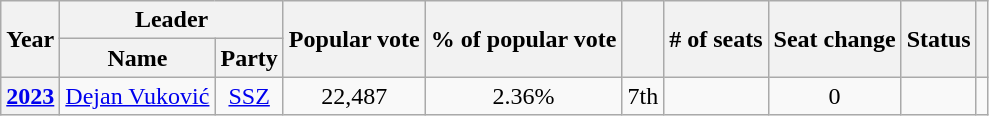<table class="wikitable" style="text-align:center">
<tr>
<th rowspan="2">Year</th>
<th colspan="2">Leader</th>
<th rowspan="2">Popular vote</th>
<th rowspan="2">% of popular vote</th>
<th rowspan="2"></th>
<th rowspan="2"># of seats</th>
<th rowspan="2">Seat change</th>
<th rowspan="2">Status</th>
<th rowspan="2"></th>
</tr>
<tr>
<th>Name</th>
<th>Party</th>
</tr>
<tr>
<th><a href='#'>2023</a></th>
<td><a href='#'>Dejan Vuković</a></td>
<td><a href='#'>SSZ</a></td>
<td>22,487</td>
<td>2.36%</td>
<td> 7th</td>
<td></td>
<td> 0</td>
<td></td>
<td></td>
</tr>
</table>
